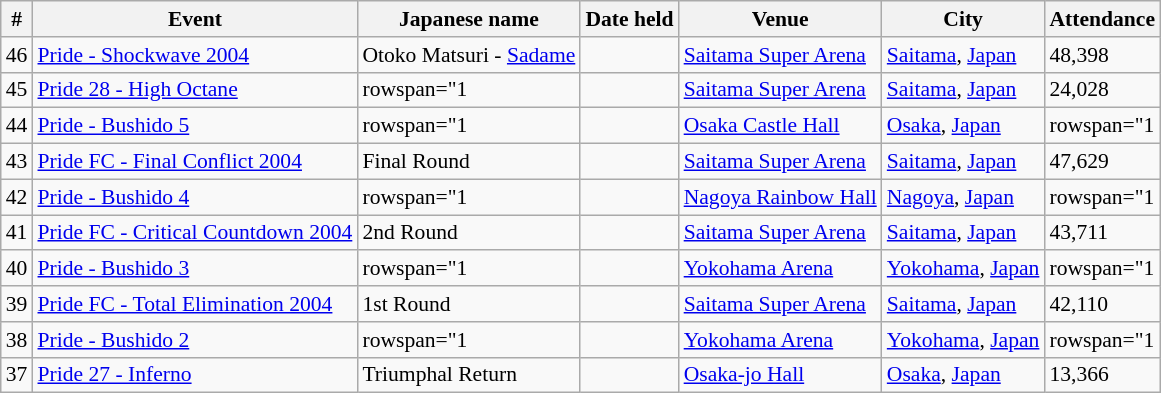<table class="sortable wikitable succession-box" style="font-size:90%;">
<tr>
<th>#</th>
<th>Event</th>
<th>Japanese name</th>
<th>Date held</th>
<th>Venue</th>
<th>City</th>
<th>Attendance</th>
</tr>
<tr>
<td style="text-align:center">46</td>
<td><a href='#'>Pride - Shockwave 2004</a></td>
<td>Otoko Matsuri - <a href='#'>Sadame</a></td>
<td></td>
<td><a href='#'>Saitama Super Arena</a></td>
<td><a href='#'>Saitama</a>, <a href='#'>Japan</a></td>
<td>48,398</td>
</tr>
<tr>
<td style="text-align:center">45</td>
<td><a href='#'>Pride 28 - High Octane</a></td>
<td>rowspan="1 </td>
<td></td>
<td><a href='#'>Saitama Super Arena</a></td>
<td><a href='#'>Saitama</a>, <a href='#'>Japan</a></td>
<td>24,028</td>
</tr>
<tr>
<td style="text-align:center">44</td>
<td><a href='#'>Pride - Bushido 5</a></td>
<td>rowspan="1 </td>
<td></td>
<td><a href='#'>Osaka Castle Hall</a></td>
<td><a href='#'>Osaka</a>, <a href='#'>Japan</a></td>
<td>rowspan="1 </td>
</tr>
<tr>
<td style="text-align:center">43</td>
<td><a href='#'>Pride FC - Final Conflict 2004</a></td>
<td>Final Round</td>
<td></td>
<td><a href='#'>Saitama Super Arena</a></td>
<td><a href='#'>Saitama</a>, <a href='#'>Japan</a></td>
<td>47,629</td>
</tr>
<tr>
<td style="text-align:center">42</td>
<td><a href='#'>Pride - Bushido 4</a></td>
<td>rowspan="1 </td>
<td></td>
<td><a href='#'>Nagoya Rainbow Hall</a></td>
<td><a href='#'>Nagoya</a>, <a href='#'>Japan</a></td>
<td>rowspan="1 </td>
</tr>
<tr>
<td style="text-align:center">41</td>
<td><a href='#'>Pride FC - Critical Countdown 2004</a></td>
<td>2nd Round</td>
<td></td>
<td><a href='#'>Saitama Super Arena</a></td>
<td><a href='#'>Saitama</a>, <a href='#'>Japan</a></td>
<td>43,711</td>
</tr>
<tr>
<td style="text-align:center">40</td>
<td><a href='#'>Pride - Bushido 3</a></td>
<td>rowspan="1 </td>
<td></td>
<td><a href='#'>Yokohama Arena</a></td>
<td><a href='#'>Yokohama</a>, <a href='#'>Japan</a></td>
<td>rowspan="1 </td>
</tr>
<tr>
<td style="text-align:center">39</td>
<td><a href='#'>Pride FC - Total Elimination 2004</a></td>
<td>1st Round</td>
<td></td>
<td><a href='#'>Saitama Super Arena</a></td>
<td><a href='#'>Saitama</a>, <a href='#'>Japan</a></td>
<td>42,110</td>
</tr>
<tr>
<td style="text-align:center">38</td>
<td><a href='#'>Pride - Bushido 2</a></td>
<td>rowspan="1 </td>
<td></td>
<td><a href='#'>Yokohama Arena</a></td>
<td><a href='#'>Yokohama</a>, <a href='#'>Japan</a></td>
<td>rowspan="1 </td>
</tr>
<tr>
<td style="text-align:center">37</td>
<td><a href='#'>Pride 27 - Inferno</a></td>
<td>Triumphal Return</td>
<td></td>
<td><a href='#'>Osaka-jo Hall</a></td>
<td><a href='#'>Osaka</a>, <a href='#'>Japan</a></td>
<td>13,366</td>
</tr>
</table>
